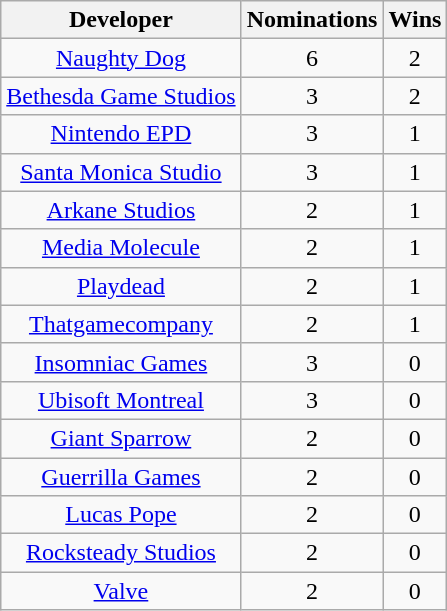<table class="wikitable sortable plainrowheaders" rowspan="2" style="text-align:center;" background: #f6e39c;>
<tr>
<th scope="col">Developer</th>
<th scope="col">Nominations</th>
<th scope="col">Wins</th>
</tr>
<tr>
<td><a href='#'>Naughty Dog</a></td>
<td>6</td>
<td>2</td>
</tr>
<tr>
<td><a href='#'>Bethesda Game Studios</a></td>
<td>3</td>
<td>2</td>
</tr>
<tr>
<td><a href='#'>Nintendo EPD</a></td>
<td>3</td>
<td>1</td>
</tr>
<tr>
<td><a href='#'>Santa Monica Studio</a></td>
<td>3</td>
<td>1</td>
</tr>
<tr>
<td><a href='#'>Arkane Studios</a></td>
<td>2</td>
<td>1</td>
</tr>
<tr>
<td><a href='#'>Media Molecule</a></td>
<td>2</td>
<td>1</td>
</tr>
<tr>
<td><a href='#'>Playdead</a></td>
<td>2</td>
<td>1</td>
</tr>
<tr>
<td><a href='#'>Thatgamecompany</a></td>
<td>2</td>
<td>1</td>
</tr>
<tr>
<td><a href='#'>Insomniac Games</a></td>
<td>3</td>
<td>0</td>
</tr>
<tr>
<td><a href='#'>Ubisoft Montreal</a></td>
<td>3</td>
<td>0</td>
</tr>
<tr>
<td><a href='#'>Giant Sparrow</a></td>
<td>2</td>
<td>0</td>
</tr>
<tr>
<td><a href='#'>Guerrilla Games</a></td>
<td>2</td>
<td>0</td>
</tr>
<tr>
<td><a href='#'>Lucas Pope</a></td>
<td>2</td>
<td>0</td>
</tr>
<tr>
<td><a href='#'>Rocksteady Studios</a></td>
<td>2</td>
<td>0</td>
</tr>
<tr>
<td><a href='#'>Valve</a></td>
<td>2</td>
<td>0</td>
</tr>
</table>
